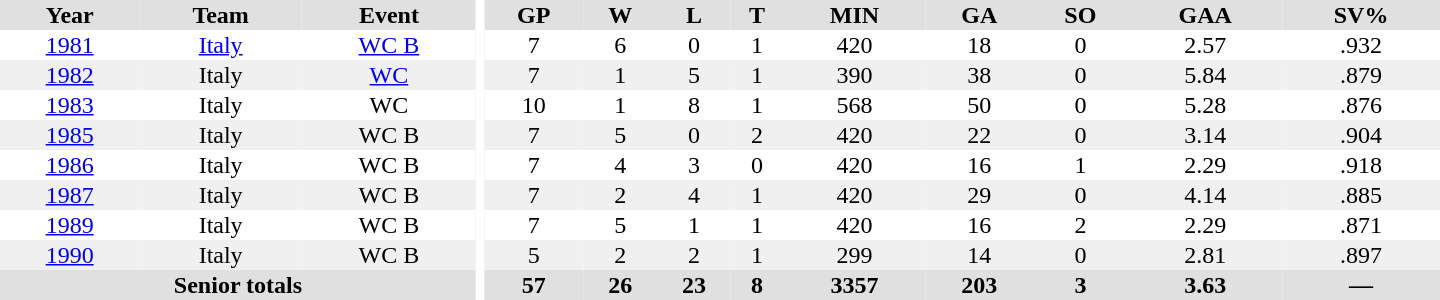<table border="0" cellpadding="1" cellspacing="0" ID="Table3" style="text-align:center; width:60em">
<tr ALIGN="center" bgcolor="#e0e0e0">
<th>Year</th>
<th>Team</th>
<th>Event</th>
<th rowspan="99" bgcolor="#ffffff"></th>
<th>GP</th>
<th>W</th>
<th>L</th>
<th>T</th>
<th>MIN</th>
<th>GA</th>
<th>SO</th>
<th>GAA</th>
<th>SV%</th>
</tr>
<tr>
<td><a href='#'>1981</a></td>
<td><a href='#'>Italy</a></td>
<td><a href='#'>WC B</a></td>
<td>7</td>
<td>6</td>
<td>0</td>
<td>1</td>
<td>420</td>
<td>18</td>
<td>0</td>
<td>2.57</td>
<td>.932</td>
</tr>
<tr bgcolor="#f0f0f0">
<td><a href='#'>1982</a></td>
<td>Italy</td>
<td><a href='#'>WC</a></td>
<td>7</td>
<td>1</td>
<td>5</td>
<td>1</td>
<td>390</td>
<td>38</td>
<td>0</td>
<td>5.84</td>
<td>.879</td>
</tr>
<tr>
<td><a href='#'>1983</a></td>
<td>Italy</td>
<td>WC</td>
<td>10</td>
<td>1</td>
<td>8</td>
<td>1</td>
<td>568</td>
<td>50</td>
<td>0</td>
<td>5.28</td>
<td>.876</td>
</tr>
<tr bgcolor="#f0f0f0">
<td><a href='#'>1985</a></td>
<td>Italy</td>
<td>WC B</td>
<td>7</td>
<td>5</td>
<td>0</td>
<td>2</td>
<td>420</td>
<td>22</td>
<td>0</td>
<td>3.14</td>
<td>.904</td>
</tr>
<tr>
<td><a href='#'>1986</a></td>
<td>Italy</td>
<td>WC B</td>
<td>7</td>
<td>4</td>
<td>3</td>
<td>0</td>
<td>420</td>
<td>16</td>
<td>1</td>
<td>2.29</td>
<td>.918</td>
</tr>
<tr bgcolor="#f0f0f0">
<td><a href='#'>1987</a></td>
<td>Italy</td>
<td>WC B</td>
<td>7</td>
<td>2</td>
<td>4</td>
<td>1</td>
<td>420</td>
<td>29</td>
<td>0</td>
<td>4.14</td>
<td>.885</td>
</tr>
<tr>
<td><a href='#'>1989</a></td>
<td>Italy</td>
<td>WC B</td>
<td>7</td>
<td>5</td>
<td>1</td>
<td>1</td>
<td>420</td>
<td>16</td>
<td>2</td>
<td>2.29</td>
<td>.871</td>
</tr>
<tr bgcolor="#f0f0f0">
<td><a href='#'>1990</a></td>
<td>Italy</td>
<td>WC B</td>
<td>5</td>
<td>2</td>
<td>2</td>
<td>1</td>
<td>299</td>
<td>14</td>
<td>0</td>
<td>2.81</td>
<td>.897</td>
</tr>
<tr bgcolor="#e0e0e0">
<th colspan=3>Senior totals</th>
<th>57</th>
<th>26</th>
<th>23</th>
<th>8</th>
<th>3357</th>
<th>203</th>
<th>3</th>
<th>3.63</th>
<th>—</th>
</tr>
</table>
